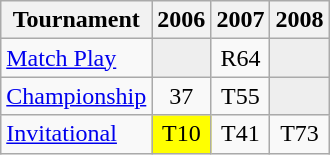<table class="wikitable" style="text-align:center;">
<tr>
<th>Tournament</th>
<th>2006</th>
<th>2007</th>
<th>2008</th>
</tr>
<tr>
<td align="left"><a href='#'>Match Play</a></td>
<td style="background:#eeeeee;"></td>
<td>R64</td>
<td style="background:#eeeeee;"></td>
</tr>
<tr>
<td align="left"><a href='#'>Championship</a></td>
<td>37</td>
<td>T55</td>
<td style="background:#eeeeee;"></td>
</tr>
<tr>
<td align="left"><a href='#'>Invitational</a></td>
<td style="background:yellow;">T10</td>
<td>T41</td>
<td>T73</td>
</tr>
</table>
